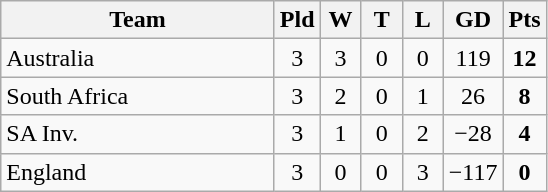<table class="wikitable" style="text-align:center;">
<tr>
<th width=175>Team</th>
<th style="width:20px;" abbr="Played">Pld</th>
<th style="width:20px;" abbr="Won">W</th>
<th style="width:20px;" abbr="Tied">T</th>
<th style="width:20px;" abbr="Lost">L</th>
<th style="width:30px;" abbr="Diff">GD</th>
<th style="width:20px;" abbr="Points">Pts</th>
</tr>
<tr style="background:#f9f9f9;">
<td style="text-align:left;"> Australia</td>
<td>3</td>
<td>3</td>
<td>0</td>
<td>0</td>
<td>119</td>
<td><strong>12</strong></td>
</tr>
<tr style="background:#f9f9f9;">
<td style="text-align:left;"> South Africa</td>
<td>3</td>
<td>2</td>
<td>0</td>
<td>1</td>
<td>26</td>
<td><strong>8</strong></td>
</tr>
<tr style="background:#f9f9f9;">
<td style="text-align:left;"> SA Inv.</td>
<td>3</td>
<td>1</td>
<td>0</td>
<td>2</td>
<td>−28</td>
<td><strong>4</strong></td>
</tr>
<tr style="background:#f9f9f9;">
<td style="text-align:left;"> England</td>
<td>3</td>
<td>0</td>
<td>0</td>
<td>3</td>
<td>−117</td>
<td><strong>0</strong></td>
</tr>
</table>
